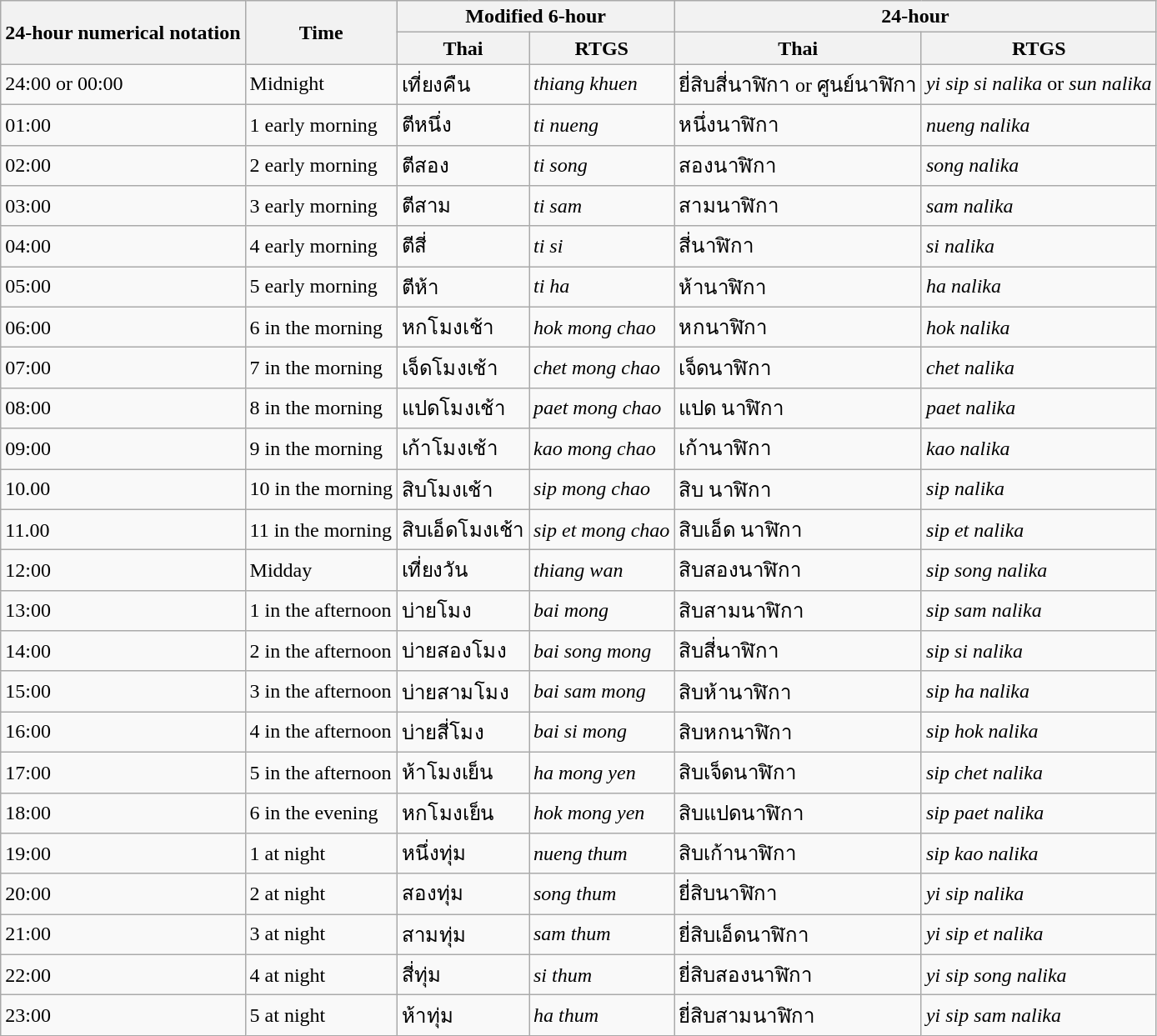<table class="wikitable">
<tr>
<th rowspan="2">24-hour numerical notation</th>
<th rowspan="2">Time</th>
<th colspan="2">Modified 6-hour</th>
<th colspan="2">24-hour</th>
</tr>
<tr>
<th>Thai</th>
<th>RTGS</th>
<th>Thai</th>
<th>RTGS</th>
</tr>
<tr>
<td>24:00 or 00:00</td>
<td>Midnight</td>
<td>เที่ยงคืน</td>
<td><em>thiang khuen</em></td>
<td>ยี่สิบสี่นาฬิกา or ศูนย์นาฬิกา</td>
<td><em>yi sip si nalika</em> or <em>sun nalika</em></td>
</tr>
<tr>
<td>01:00</td>
<td>1 early morning</td>
<td>ตีหนึ่ง</td>
<td><em>ti nueng</em></td>
<td>หนึ่งนาฬิกา</td>
<td><em>nueng nalika</em></td>
</tr>
<tr>
<td>02:00</td>
<td>2 early morning</td>
<td>ตีสอง</td>
<td><em>ti song</em></td>
<td>สองนาฬิกา</td>
<td><em>song nalika</em></td>
</tr>
<tr>
<td>03:00</td>
<td>3 early morning</td>
<td>ตีสาม</td>
<td><em>ti sam</em></td>
<td>สามนาฬิกา</td>
<td><em>sam nalika</em></td>
</tr>
<tr>
<td>04:00</td>
<td>4 early morning</td>
<td>ตีสี่</td>
<td><em>ti si</em></td>
<td>สี่นาฬิกา</td>
<td><em>si nalika</em></td>
</tr>
<tr>
<td>05:00</td>
<td>5 early morning</td>
<td>ตีห้า</td>
<td><em>ti ha</em></td>
<td>ห้านาฬิกา</td>
<td><em>ha nalika</em></td>
</tr>
<tr>
<td>06:00</td>
<td>6 in the morning</td>
<td>หกโมงเช้า</td>
<td><em>hok mong chao</em></td>
<td>หกนาฬิกา</td>
<td><em>hok nalika</em></td>
</tr>
<tr>
<td>07:00</td>
<td>7 in the morning</td>
<td>เจ็ดโมงเช้า</td>
<td><em>chet mong chao</em></td>
<td>เจ็ดนาฬิกา</td>
<td><em>chet nalika</em></td>
</tr>
<tr>
<td>08:00</td>
<td>8 in the morning</td>
<td>แปดโมงเช้า</td>
<td><em>paet mong chao</em></td>
<td>แปด นาฬิกา</td>
<td><em>paet nalika</em></td>
</tr>
<tr>
<td>09:00</td>
<td>9 in the morning</td>
<td>เก้าโมงเช้า</td>
<td><em>kao mong chao</em></td>
<td>เก้านาฬิกา</td>
<td><em>kao nalika</em></td>
</tr>
<tr>
<td>10.00</td>
<td>10 in the morning</td>
<td>สิบโมงเช้า</td>
<td><em>sip mong chao</em></td>
<td>สิบ นาฬิกา</td>
<td><em>sip nalika</em></td>
</tr>
<tr>
<td>11.00</td>
<td>11 in the morning</td>
<td>สิบเอ็ดโมงเช้า</td>
<td><em>sip et mong chao</em></td>
<td>สิบเอ็ด นาฬิกา</td>
<td><em>sip et nalika</em></td>
</tr>
<tr>
<td>12:00</td>
<td>Midday</td>
<td>เที่ยงวัน</td>
<td><em>thiang wan</em></td>
<td>สิบสองนาฬิกา</td>
<td><em>sip song nalika</em></td>
</tr>
<tr>
<td>13:00</td>
<td>1 in the afternoon</td>
<td>บ่ายโมง</td>
<td><em>bai mong</em></td>
<td>สิบสามนาฬิกา</td>
<td><em>sip sam nalika</em></td>
</tr>
<tr>
<td>14:00</td>
<td>2 in the afternoon</td>
<td>บ่ายสองโมง</td>
<td><em>bai song mong</em></td>
<td>สิบสี่นาฬิกา</td>
<td><em>sip si nalika</em></td>
</tr>
<tr>
<td>15:00</td>
<td>3 in the afternoon</td>
<td>บ่ายสามโมง</td>
<td><em>bai sam mong</em></td>
<td>สิบห้านาฬิกา</td>
<td><em>sip ha nalika</em></td>
</tr>
<tr>
<td>16:00</td>
<td>4 in the afternoon</td>
<td>บ่ายสี่โมง</td>
<td><em>bai si mong</em></td>
<td>สิบหกนาฬิกา</td>
<td><em>sip hok nalika</em></td>
</tr>
<tr>
<td>17:00</td>
<td>5 in the afternoon</td>
<td>ห้าโมงเย็น</td>
<td><em>ha mong yen</em></td>
<td>สิบเจ็ดนาฬิกา</td>
<td><em>sip chet nalika</em></td>
</tr>
<tr>
<td>18:00</td>
<td>6 in the evening</td>
<td>หกโมงเย็น</td>
<td><em>hok mong yen</em></td>
<td>สิบแปดนาฬิกา</td>
<td><em>sip paet nalika</em></td>
</tr>
<tr>
<td>19:00</td>
<td>1 at night</td>
<td>หนึ่งทุ่ม</td>
<td><em>nueng thum</em></td>
<td>สิบเก้านาฬิกา</td>
<td><em>sip kao nalika</em></td>
</tr>
<tr>
<td>20:00</td>
<td>2 at night</td>
<td>สองทุ่ม</td>
<td><em>song thum</em></td>
<td>ยี่สิบนาฬิกา</td>
<td><em>yi sip nalika</em></td>
</tr>
<tr>
<td>21:00</td>
<td>3 at night</td>
<td>สามทุ่ม</td>
<td><em>sam thum</em></td>
<td>ยี่สิบเอ็ดนาฬิกา</td>
<td><em>yi sip et nalika</em></td>
</tr>
<tr>
<td>22:00</td>
<td>4 at night</td>
<td>สี่ทุ่ม</td>
<td><em>si thum</em></td>
<td>ยี่สิบสองนาฬิกา</td>
<td><em>yi sip song nalika</em></td>
</tr>
<tr>
<td>23:00</td>
<td>5 at night</td>
<td>ห้าทุ่ม</td>
<td><em>ha thum</em></td>
<td>ยี่สิบสามนาฬิกา</td>
<td><em>yi sip sam nalika</em></td>
</tr>
</table>
